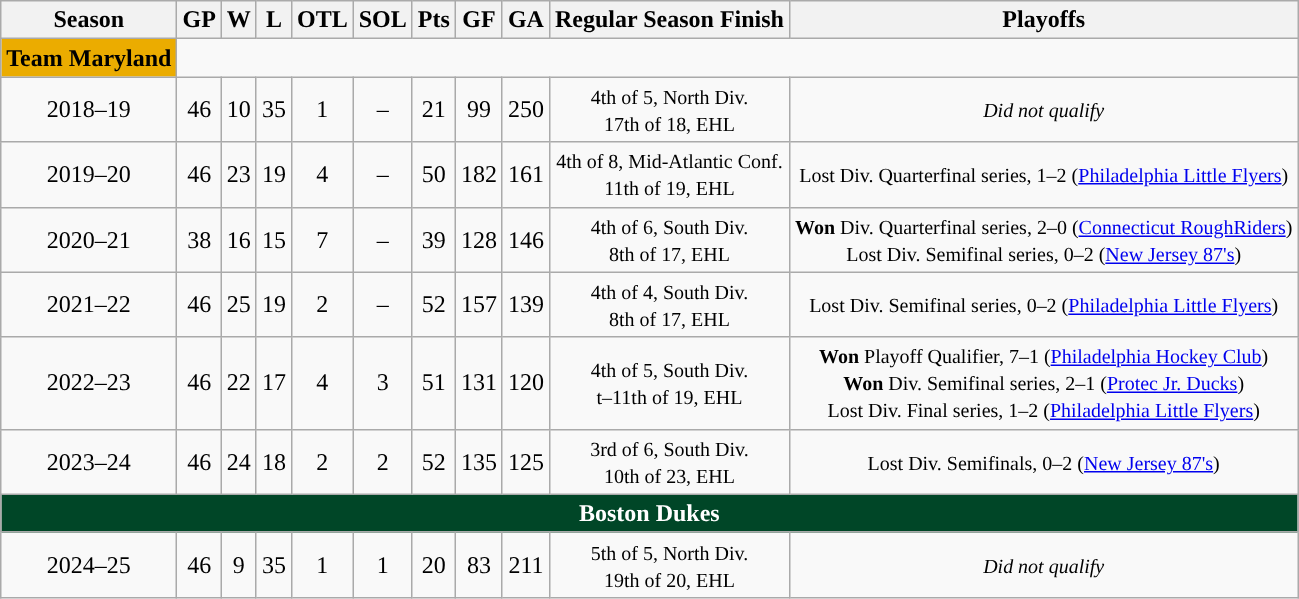<table class="wikitable" style="text-align:center">
<tr>
<th>Season</th>
<th>GP</th>
<th>W</th>
<th>L</th>
<th>OTL</th>
<th>SOL</th>
<th>Pts</th>
<th>GF</th>
<th>GA</th>
<th>Regular Season Finish</th>
<th>Playoffs</th>
</tr>
<tr align="center">
<td style="color:black; background:#EBAC00; "><strong>Team Maryland</strong></td>
</tr>
<tr>
<td>2018–19</td>
<td>46</td>
<td>10</td>
<td>35</td>
<td>1</td>
<td>–</td>
<td>21</td>
<td>99</td>
<td>250</td>
<td><small>4th of 5, North Div.<br>17th of 18, EHL</small></td>
<td><small><em>Did not qualify</em></small></td>
</tr>
<tr>
<td>2019–20</td>
<td>46</td>
<td>23</td>
<td>19</td>
<td>4</td>
<td>–</td>
<td>50</td>
<td>182</td>
<td>161</td>
<td><small>4th of 8, Mid-Atlantic Conf.<br>11th of 19, EHL</small></td>
<td><small>Lost Div. Quarterfinal series, 1–2 (<a href='#'>Philadelphia Little Flyers</a>)</small></td>
</tr>
<tr>
<td>2020–21</td>
<td>38</td>
<td>16</td>
<td>15</td>
<td>7</td>
<td>–</td>
<td>39</td>
<td>128</td>
<td>146</td>
<td><small>4th of 6, South Div.<br>8th of 17, EHL</small></td>
<td><small><strong>Won</strong> Div. Quarterfinal series, 2–0 (<a href='#'>Connecticut RoughRiders</a>)<br>Lost Div. Semifinal series, 0–2 (<a href='#'>New Jersey 87's</a>)</small></td>
</tr>
<tr>
<td>2021–22</td>
<td>46</td>
<td>25</td>
<td>19</td>
<td>2</td>
<td>–</td>
<td>52</td>
<td>157</td>
<td>139</td>
<td><small>4th of 4, South Div.<br>8th of 17, EHL</small></td>
<td><small>Lost Div. Semifinal series, 0–2 (<a href='#'>Philadelphia Little Flyers</a>)</small></td>
</tr>
<tr>
<td>2022–23</td>
<td>46</td>
<td>22</td>
<td>17</td>
<td>4</td>
<td>3</td>
<td>51</td>
<td>131</td>
<td>120</td>
<td><small>4th of 5, South Div.<br>t–11th of 19, EHL</small></td>
<td><small><strong>Won</strong> Playoff Qualifier, 7–1 (<a href='#'>Philadelphia Hockey Club</a>)<br><strong>Won</strong> Div. Semifinal series, 2–1 (<a href='#'>Protec Jr. Ducks</a>)<br>Lost Div. Final series, 1–2 (<a href='#'>Philadelphia Little Flyers</a>)</small></td>
</tr>
<tr>
<td>2023–24</td>
<td>46</td>
<td>24</td>
<td>18</td>
<td>2</td>
<td>2</td>
<td>52</td>
<td>135</td>
<td>125</td>
<td><small>3rd of 6, South Div.<br>10th of 23, EHL</small></td>
<td><small>Lost Div. Semifinals, 0–2 (<a href='#'>New Jersey 87's</a>)</small></td>
</tr>
<tr align="center">
<td style="color:white; background:#004627"; colspan="11"><strong>Boston Dukes</strong></td>
</tr>
<tr>
<td>2024–25</td>
<td>46</td>
<td>9</td>
<td>35</td>
<td>1</td>
<td>1</td>
<td>20</td>
<td>83</td>
<td>211</td>
<td><small>5th of 5, North Div.<br>19th of 20, EHL</small></td>
<td><small><em>Did not qualify</em></small></td>
</tr>
</table>
